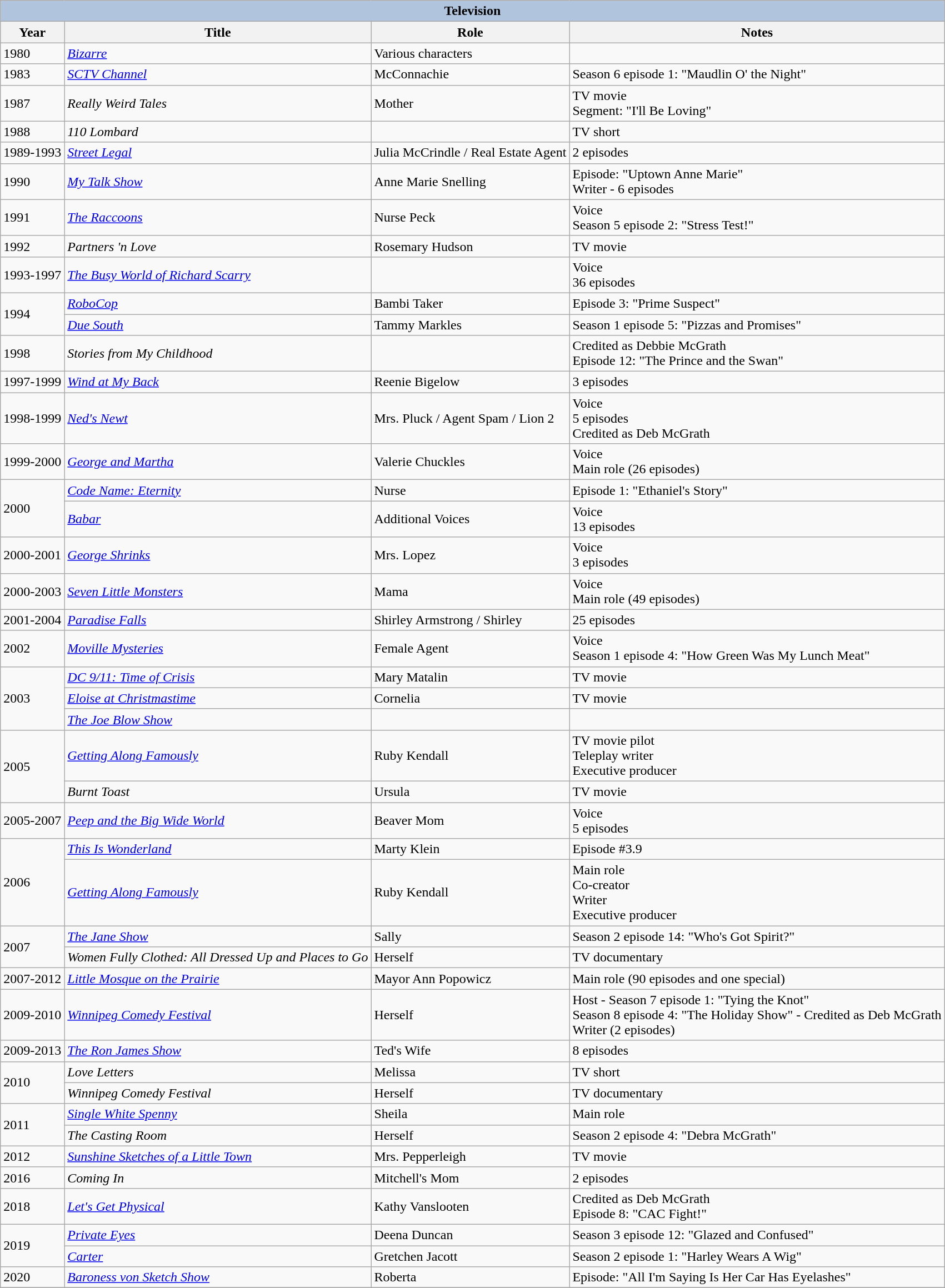<table class="wikitable sortable">
<tr>
<th colspan=4 style="background:#B0C4DE;">Television</th>
</tr>
<tr>
<th>Year</th>
<th>Title</th>
<th>Role</th>
<th class="unsortable">Notes</th>
</tr>
<tr>
<td>1980</td>
<td><em><a href='#'>Bizarre</a></em></td>
<td>Various characters</td>
<td></td>
</tr>
<tr>
<td>1983</td>
<td><em><a href='#'>SCTV Channel</a></em></td>
<td>McConnachie</td>
<td>Season 6 episode 1: "Maudlin O' the Night"</td>
</tr>
<tr>
<td>1987</td>
<td><em>Really Weird Tales</em></td>
<td>Mother</td>
<td>TV movie<br> Segment: "I'll Be Loving"</td>
</tr>
<tr>
<td>1988</td>
<td><em>110 Lombard</em></td>
<td></td>
<td>TV short</td>
</tr>
<tr>
<td>1989-1993</td>
<td><em><a href='#'>Street Legal</a></em></td>
<td>Julia McCrindle / Real Estate Agent</td>
<td>2 episodes</td>
</tr>
<tr>
<td>1990</td>
<td><em><a href='#'>My Talk Show</a></em></td>
<td>Anne Marie Snelling</td>
<td>Episode: "Uptown Anne Marie"<br> Writer - 6 episodes</td>
</tr>
<tr>
<td>1991</td>
<td data-sort-value="Raccoons, The"><em><a href='#'>The Raccoons</a></em></td>
<td>Nurse Peck</td>
<td>Voice<br> Season 5 episode 2: "Stress Test!"</td>
</tr>
<tr>
<td>1992</td>
<td><em>Partners 'n Love</em></td>
<td>Rosemary Hudson</td>
<td>TV movie</td>
</tr>
<tr>
<td>1993-1997</td>
<td data-sort-value="Busy World of Richard Scarry, The"><em><a href='#'>The Busy World of Richard Scarry</a></em></td>
<td></td>
<td>Voice<br> 36 episodes</td>
</tr>
<tr>
<td rowspan=2>1994</td>
<td><em><a href='#'>RoboCop</a></em></td>
<td>Bambi Taker</td>
<td>Episode 3: "Prime Suspect"</td>
</tr>
<tr>
<td><em><a href='#'>Due South</a></em></td>
<td>Tammy Markles</td>
<td>Season 1 episode 5: "Pizzas and Promises"</td>
</tr>
<tr>
<td>1998</td>
<td><em>Stories from My Childhood</em></td>
<td></td>
<td>Credited as Debbie McGrath<br> Episode 12: "The Prince and the Swan"</td>
</tr>
<tr>
<td>1997-1999</td>
<td><em><a href='#'>Wind at My Back</a></em></td>
<td>Reenie Bigelow</td>
<td>3 episodes</td>
</tr>
<tr>
<td>1998-1999</td>
<td><em><a href='#'>Ned's Newt</a></em></td>
<td>Mrs. Pluck / Agent Spam / Lion 2</td>
<td>Voice<br> 5 episodes<br> Credited as Deb McGrath</td>
</tr>
<tr>
<td>1999-2000</td>
<td><em><a href='#'>George and Martha</a></em></td>
<td>Valerie Chuckles</td>
<td>Voice<br> Main role (26 episodes)</td>
</tr>
<tr>
<td rowspan=2>2000</td>
<td><em><a href='#'>Code Name: Eternity</a></em></td>
<td>Nurse</td>
<td>Episode 1: "Ethaniel's Story"</td>
</tr>
<tr>
<td><em><a href='#'>Babar</a></em></td>
<td>Additional Voices</td>
<td>Voice<br> 13 episodes</td>
</tr>
<tr>
<td>2000-2001</td>
<td><em><a href='#'>George Shrinks</a></em></td>
<td>Mrs. Lopez</td>
<td>Voice<br> 3 episodes</td>
</tr>
<tr>
<td>2000-2003</td>
<td><em><a href='#'>Seven Little Monsters</a></em></td>
<td>Mama</td>
<td>Voice<br> Main role (49 episodes)</td>
</tr>
<tr>
<td>2001-2004</td>
<td><em><a href='#'>Paradise Falls</a></em></td>
<td>Shirley Armstrong / Shirley</td>
<td>25 episodes<br></td>
</tr>
<tr>
<td>2002</td>
<td><em><a href='#'>Moville Mysteries</a></em></td>
<td>Female Agent</td>
<td>Voice<br> Season 1 episode 4: "How Green Was My Lunch Meat"</td>
</tr>
<tr>
<td rowspan=3>2003</td>
<td><em><a href='#'>DC 9/11: Time of Crisis</a></em></td>
<td>Mary Matalin</td>
<td>TV movie</td>
</tr>
<tr>
<td><em><a href='#'>Eloise at Christmastime</a></em></td>
<td>Cornelia</td>
<td>TV movie</td>
</tr>
<tr>
<td data-sort-value="Joe Blow Show, The"><em><a href='#'>The Joe Blow Show</a></em></td>
<td></td>
<td></td>
</tr>
<tr>
<td rowspan=2>2005</td>
<td><em><a href='#'>Getting Along Famously</a></em></td>
<td>Ruby Kendall</td>
<td>TV movie pilot<br> Teleplay writer<br> Executive producer</td>
</tr>
<tr>
<td><em>Burnt Toast</em></td>
<td>Ursula</td>
<td>TV movie</td>
</tr>
<tr>
<td>2005-2007</td>
<td><em><a href='#'>Peep and the Big Wide World</a></em></td>
<td>Beaver Mom</td>
<td>Voice<br>5 episodes</td>
</tr>
<tr>
<td rowspan=2>2006</td>
<td><em><a href='#'>This Is Wonderland</a></em></td>
<td>Marty Klein</td>
<td>Episode #3.9</td>
</tr>
<tr>
<td><em><a href='#'>Getting Along Famously</a></em></td>
<td>Ruby Kendall</td>
<td>Main role <br>Co-creator<br> Writer<br> Executive producer</td>
</tr>
<tr>
<td rowspan=2>2007</td>
<td data-sort-value="Jane Show, The"><em><a href='#'>The Jane Show</a></em></td>
<td>Sally</td>
<td>Season 2 episode 14: "Who's Got Spirit?"</td>
</tr>
<tr>
<td><em>Women Fully Clothed: All Dressed Up and Places to Go</em></td>
<td>Herself</td>
<td>TV documentary</td>
</tr>
<tr>
<td>2007-2012</td>
<td><em><a href='#'>Little Mosque on the Prairie</a></em></td>
<td>Mayor Ann Popowicz</td>
<td>Main role (90 episodes and one special)</td>
</tr>
<tr>
<td>2009-2010</td>
<td><em><a href='#'>Winnipeg Comedy Festival</a></em></td>
<td>Herself</td>
<td>Host - Season 7 episode 1: "Tying the Knot"<br> Season 8 episode 4: "The Holiday Show" - Credited as Deb McGrath<br> Writer (2 episodes)<br></td>
</tr>
<tr>
<td>2009-2013</td>
<td data-sort-value="Ron James Show, The"><em><a href='#'>The Ron James Show</a></em></td>
<td>Ted's Wife</td>
<td>8 episodes</td>
</tr>
<tr>
<td rowspan=2>2010</td>
<td><em>Love Letters</em></td>
<td>Melissa</td>
<td>TV short</td>
</tr>
<tr>
<td><em>Winnipeg Comedy Festival</em></td>
<td>Herself</td>
<td>TV documentary</td>
</tr>
<tr>
<td rowspan=2>2011</td>
<td><em><a href='#'>Single White Spenny</a></em></td>
<td>Sheila</td>
<td>Main role</td>
</tr>
<tr>
<td data-sort-value="Casting Room, The"><em>The Casting Room</em></td>
<td>Herself</td>
<td>Season 2 episode 4: "Debra McGrath"</td>
</tr>
<tr>
<td>2012</td>
<td><em><a href='#'>Sunshine Sketches of a Little Town</a></em></td>
<td>Mrs. Pepperleigh</td>
<td>TV movie</td>
</tr>
<tr>
<td>2016</td>
<td><em>Coming In</em></td>
<td>Mitchell's Mom</td>
<td>2 episodes</td>
</tr>
<tr>
<td>2018</td>
<td><em><a href='#'>Let's Get Physical</a></em></td>
<td>Kathy Vanslooten</td>
<td>Credited as Deb McGrath<br> Episode 8: "CAC Fight!"</td>
</tr>
<tr>
<td rowspan=2>2019</td>
<td><em><a href='#'>Private Eyes</a></em></td>
<td>Deena Duncan</td>
<td>Season 3 episode 12: "Glazed and Confused"</td>
</tr>
<tr>
<td><em><a href='#'>Carter</a></em></td>
<td>Gretchen Jacott</td>
<td>Season 2 episode 1: "Harley Wears A Wig"</td>
</tr>
<tr>
<td>2020</td>
<td><em><a href='#'>Baroness von Sketch Show</a></em></td>
<td>Roberta</td>
<td>Episode: "All I'm Saying Is Her Car Has Eyelashes"</td>
</tr>
<tr>
</tr>
</table>
